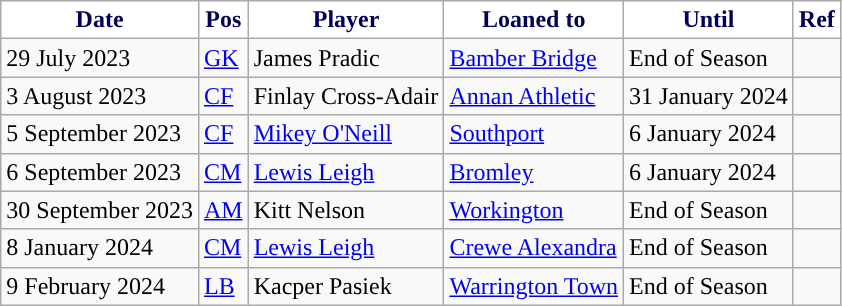<table class="wikitable plainrowheaders sortable">
<tr>
<th style="background:#ffffff;color:#00005a; ">Date</th>
<th style="background:#ffffff;color:#00005a; ">Pos</th>
<th style="background:#ffffff;color:#00005a; ">Player</th>
<th style="background:#ffffff;color:#00005a; ">Loaned to</th>
<th style="background:#ffffff;color:#00005a; ">Until</th>
<th style="background:#ffffff;color:#00005a; ">Ref</th>
</tr>
<tr>
<td>29 July 2023</td>
<td><a href='#'>GK</a></td>
<td> James Pradic</td>
<td> <a href='#'>Bamber Bridge</a></td>
<td>End of Season</td>
<td></td>
</tr>
<tr>
<td>3 August 2023</td>
<td><a href='#'>CF</a></td>
<td> Finlay Cross-Adair</td>
<td> <a href='#'>Annan Athletic</a></td>
<td>31 January 2024</td>
<td></td>
</tr>
<tr>
<td>5 September 2023</td>
<td><a href='#'>CF</a></td>
<td> <a href='#'>Mikey O'Neill</a></td>
<td> <a href='#'>Southport</a></td>
<td>6 January 2024</td>
<td></td>
</tr>
<tr>
<td>6 September 2023</td>
<td><a href='#'>CM</a></td>
<td> <a href='#'>Lewis Leigh</a></td>
<td> <a href='#'>Bromley</a></td>
<td>6 January 2024</td>
<td></td>
</tr>
<tr>
<td>30 September 2023</td>
<td><a href='#'>AM</a></td>
<td> Kitt Nelson</td>
<td> <a href='#'>Workington</a></td>
<td>End of Season</td>
<td></td>
</tr>
<tr>
<td>8 January 2024</td>
<td><a href='#'>CM</a></td>
<td> <a href='#'>Lewis Leigh</a></td>
<td> <a href='#'>Crewe Alexandra</a></td>
<td>End of Season</td>
<td></td>
</tr>
<tr>
<td>9 February 2024</td>
<td><a href='#'>LB</a></td>
<td> Kacper Pasiek</td>
<td> <a href='#'>Warrington Town</a></td>
<td>End of Season</td>
<td></td>
</tr>
</table>
